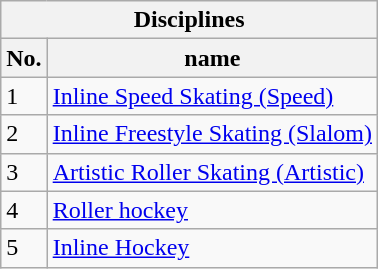<table class="wikitable">
<tr>
<th colspan="2">Disciplines</th>
</tr>
<tr>
<th>No.</th>
<th>name</th>
</tr>
<tr>
<td>1</td>
<td><a href='#'>Inline Speed Skating (Speed)</a></td>
</tr>
<tr>
<td>2</td>
<td><a href='#'>Inline Freestyle Skating (Slalom)</a></td>
</tr>
<tr>
<td>3</td>
<td><a href='#'>Artistic Roller Skating (Artistic)</a></td>
</tr>
<tr>
<td>4</td>
<td><a href='#'>Roller hockey</a></td>
</tr>
<tr>
<td>5</td>
<td><a href='#'>Inline Hockey</a></td>
</tr>
</table>
